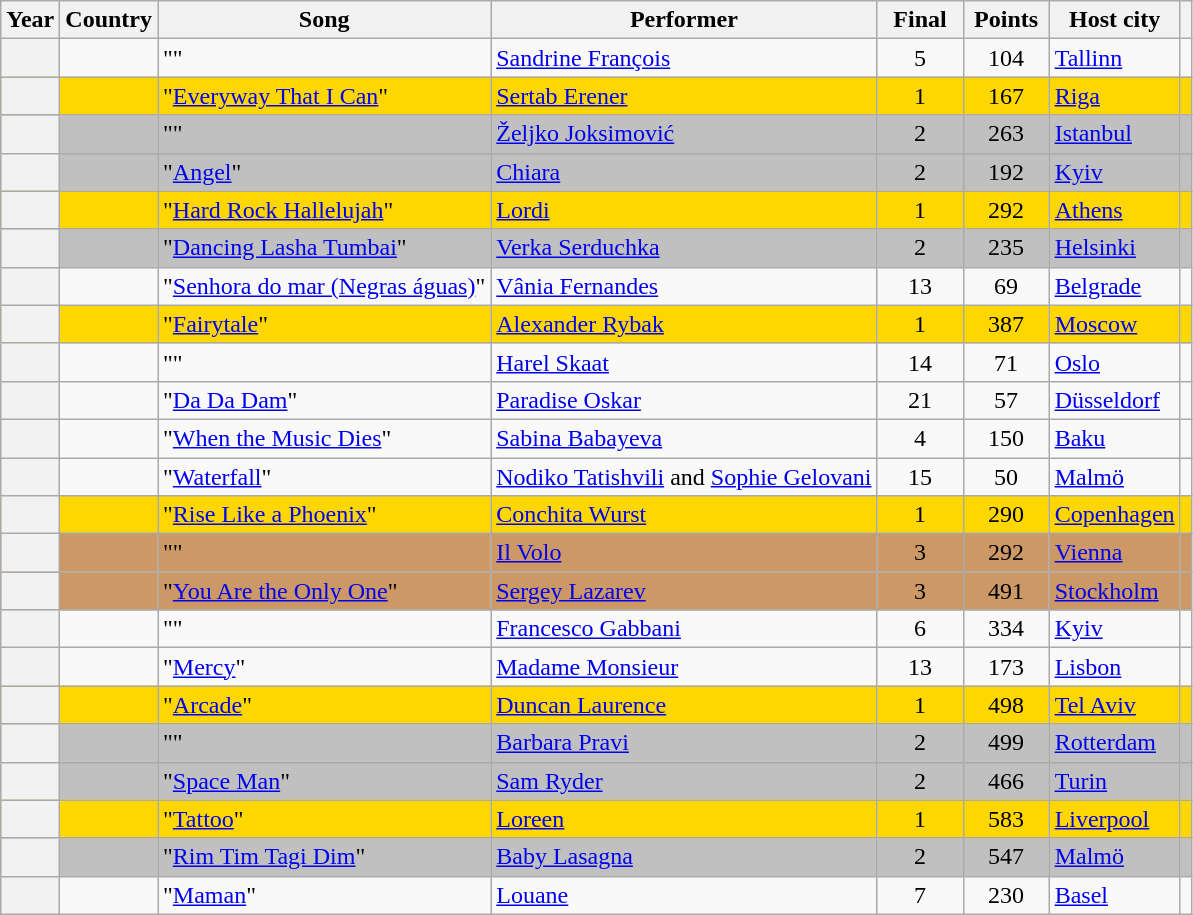<table class="wikitable sortable">
<tr>
<th scope="col">Year</th>
<th scope="col">Country</th>
<th scope="col">Song</th>
<th scope="col">Performer</th>
<th scope="col" width=50px>Final</th>
<th scope="col" width=50px>Points</th>
<th scope="col">Host city</th>
<th scope="col"></th>
</tr>
<tr>
<th scope="row"></th>
<td></td>
<td>""</td>
<td><a href='#'>Sandrine François</a></td>
<td style="text-align: center;">5</td>
<td style="text-align: center;">104</td>
<td> <a href='#'>Tallinn</a></td>
<td></td>
</tr>
<tr bgcolor="gold">
<th scope="row"></th>
<td></td>
<td>"<a href='#'>Everyway That I Can</a>"</td>
<td><a href='#'>Sertab Erener</a></td>
<td style="text-align: center;">1</td>
<td style="text-align: center;">167</td>
<td> <a href='#'>Riga</a></td>
<td></td>
</tr>
<tr bgcolor="silver">
<th scope="row"></th>
<td></td>
<td>"" </td>
<td><a href='#'>Željko Joksimović</a></td>
<td style="text-align: center;">2</td>
<td style="text-align: center;">263</td>
<td> <a href='#'>Istanbul</a></td>
<td></td>
</tr>
<tr bgcolor="silver">
<th scope="row"></th>
<td></td>
<td>"<a href='#'>Angel</a>"</td>
<td><a href='#'>Chiara</a></td>
<td style="text-align: center;">2</td>
<td style="text-align: center;">192</td>
<td> <a href='#'>Kyiv</a></td>
<td></td>
</tr>
<tr bgcolor="gold">
<th scope="row"></th>
<td></td>
<td>"<a href='#'>Hard Rock Hallelujah</a>"</td>
<td><a href='#'>Lordi</a></td>
<td style="text-align: center;">1</td>
<td style="text-align: center;">292</td>
<td> <a href='#'>Athens</a></td>
<td></td>
</tr>
<tr bgcolor="silver">
<th scope="row"></th>
<td></td>
<td>"<a href='#'>Dancing Lasha Tumbai</a>"</td>
<td><a href='#'>Verka Serduchka</a></td>
<td style="text-align: center;">2</td>
<td style="text-align: center;">235</td>
<td> <a href='#'>Helsinki</a></td>
<td></td>
</tr>
<tr>
<th scope="row"></th>
<td></td>
<td>"<a href='#'>Senhora do mar (Negras águas)</a>"</td>
<td><a href='#'>Vânia Fernandes</a></td>
<td style="text-align: center;">13</td>
<td style="text-align: center;">69</td>
<td> <a href='#'>Belgrade</a></td>
<td style="text-align: center;"></td>
</tr>
<tr bgcolor="gold">
<th scope="row"></th>
<td></td>
<td>"<a href='#'>Fairytale</a>"</td>
<td><a href='#'>Alexander Rybak</a></td>
<td style="text-align: center;">1</td>
<td style="text-align: center;">387</td>
<td> <a href='#'>Moscow</a></td>
<td style="text-align: center;"></td>
</tr>
<tr>
<th scope="row"></th>
<td></td>
<td>"" </td>
<td><a href='#'>Harel Skaat</a></td>
<td style="text-align: center;">14</td>
<td style="text-align: center;">71</td>
<td> <a href='#'>Oslo</a></td>
<td style="text-align: center;"></td>
</tr>
<tr>
<th scope="row"></th>
<td></td>
<td>"<a href='#'>Da Da Dam</a>"</td>
<td><a href='#'>Paradise Oskar</a></td>
<td style="text-align: center;">21</td>
<td style="text-align: center;">57</td>
<td> <a href='#'>Düsseldorf</a></td>
<td style="text-align: center;"></td>
</tr>
<tr>
<th scope="row"></th>
<td></td>
<td>"<a href='#'>When the Music Dies</a>"</td>
<td><a href='#'>Sabina Babayeva</a></td>
<td style="text-align: center;">4</td>
<td style="text-align: center;">150</td>
<td> <a href='#'>Baku</a></td>
<td style="text-align: center;"></td>
</tr>
<tr>
<th scope="row"></th>
<td></td>
<td>"<a href='#'>Waterfall</a>"</td>
<td><a href='#'>Nodiko Tatishvili</a> and <a href='#'>Sophie Gelovani</a></td>
<td style="text-align: center;">15</td>
<td style="text-align: center;">50</td>
<td> <a href='#'>Malmö</a></td>
<td style="text-align: center;"></td>
</tr>
<tr bgcolor="gold">
<th scope="row"></th>
<td></td>
<td>"<a href='#'>Rise Like a Phoenix</a>"</td>
<td><a href='#'>Conchita Wurst</a></td>
<td style="text-align: center;">1</td>
<td style="text-align: center;">290</td>
<td> <a href='#'>Copenhagen</a></td>
<td style="text-align: center;"></td>
</tr>
<tr bgcolor="#CC9966">
<th scope="row"></th>
<td></td>
<td>""</td>
<td><a href='#'>Il Volo</a></td>
<td style="text-align: center;">3</td>
<td style="text-align: center;">292</td>
<td> <a href='#'>Vienna</a></td>
<td style="text-align:center;"></td>
</tr>
<tr bgcolor="#CC9966">
<th scope="row"></th>
<td></td>
<td>"<a href='#'>You Are the Only One</a>"</td>
<td><a href='#'>Sergey Lazarev</a></td>
<td style="text-align: center;">3</td>
<td style="text-align: center;">491</td>
<td> <a href='#'>Stockholm</a></td>
<td style="text-align:center;"></td>
</tr>
<tr>
<th scope="row"></th>
<td></td>
<td>""</td>
<td><a href='#'>Francesco Gabbani</a></td>
<td style="text-align: center;">6</td>
<td style="text-align: center;">334</td>
<td> <a href='#'>Kyiv</a></td>
<td style="text-align:center;"></td>
</tr>
<tr>
<th scope="row"></th>
<td></td>
<td>"<a href='#'>Mercy</a>"</td>
<td><a href='#'>Madame Monsieur</a></td>
<td style="text-align: center;">13</td>
<td style="text-align: center;">173</td>
<td> <a href='#'>Lisbon</a></td>
<td style="text-align:center;"></td>
</tr>
<tr bgcolor="gold">
<th scope="row"></th>
<td></td>
<td>"<a href='#'>Arcade</a>"</td>
<td><a href='#'>Duncan Laurence</a></td>
<td style="text-align: center;">1</td>
<td style="text-align: center;">498</td>
<td> <a href='#'>Tel Aviv</a></td>
<td style="text-align:center;"></td>
</tr>
<tr bgcolor="silver">
<th scope="row"></th>
<td></td>
<td>""</td>
<td><a href='#'>Barbara Pravi</a></td>
<td style="text-align: center;">2</td>
<td style="text-align: center;">499</td>
<td> <a href='#'>Rotterdam</a></td>
<td style="text-align:center;"></td>
</tr>
<tr bgcolor="silver">
<th scope="row"></th>
<td></td>
<td>"<a href='#'>Space Man</a>"</td>
<td><a href='#'>Sam Ryder</a></td>
<td style="text-align: center;">2</td>
<td style="text-align: center;">466</td>
<td> <a href='#'>Turin</a></td>
<td style="text-align: center;"></td>
</tr>
<tr bgcolor="gold">
<th scope="row"></th>
<td></td>
<td>"<a href='#'>Tattoo</a>"</td>
<td><a href='#'>Loreen</a></td>
<td style="text-align: center;">1</td>
<td style="text-align: center;">583</td>
<td> <a href='#'>Liverpool</a></td>
<td style="text-align: center;"></td>
</tr>
<tr bgcolor="silver">
<th scope="row"></th>
<td></td>
<td>"<a href='#'>Rim Tim Tagi Dim</a>"</td>
<td><a href='#'>Baby Lasagna</a></td>
<td style="text-align: center;">2</td>
<td style="text-align: center;">547</td>
<td> <a href='#'>Malmö</a></td>
<td style="text-align: center;"></td>
</tr>
<tr bgcolor=>
<th scope="row"></th>
<td></td>
<td>"<a href='#'>Maman</a>"</td>
<td><a href='#'>Louane</a></td>
<td style="text-align: center;">7</td>
<td style="text-align: center;">230</td>
<td> <a href='#'>Basel</a></td>
<td style="text-align: center;"></td>
</tr>
</table>
